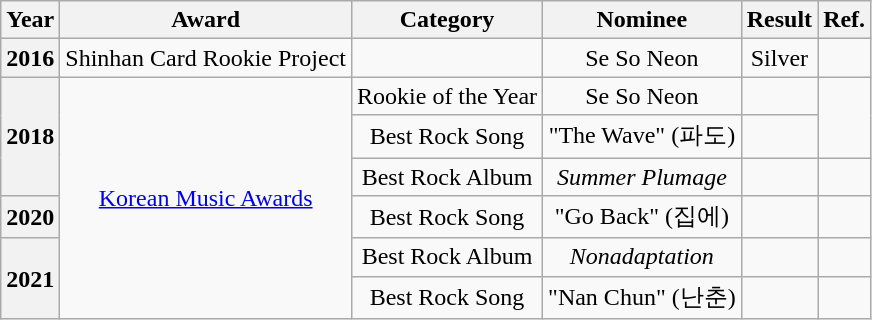<table class="wikitable plainrowheaders sortable" style="text-align:center;">
<tr>
<th>Year</th>
<th>Award</th>
<th>Category</th>
<th>Nominee</th>
<th>Result</th>
<th>Ref.</th>
</tr>
<tr>
<th scope="row">2016</th>
<td>Shinhan Card Rookie Project</td>
<td></td>
<td>Se So Neon</td>
<td>Silver</td>
<td></td>
</tr>
<tr>
<th scope="row" rowspan="3">2018</th>
<td rowspan="6"><a href='#'>Korean Music Awards</a></td>
<td>Rookie of the Year</td>
<td>Se So Neon</td>
<td></td>
<td rowspan="2"></td>
</tr>
<tr>
<td>Best Rock Song</td>
<td>"The Wave" (파도)</td>
<td></td>
</tr>
<tr>
<td>Best Rock Album</td>
<td><em>Summer Plumage</em></td>
<td></td>
<td></td>
</tr>
<tr>
<th scope="row">2020</th>
<td>Best Rock Song</td>
<td>"Go Back" (집에)</td>
<td></td>
<td></td>
</tr>
<tr>
<th scope="row" rowspan="2">2021</th>
<td>Best Rock Album</td>
<td><em>Nonadaptation</em></td>
<td></td>
<td></td>
</tr>
<tr>
<td>Best Rock Song</td>
<td>"Nan Chun" (난춘)</td>
<td></td>
<td></td>
</tr>
</table>
